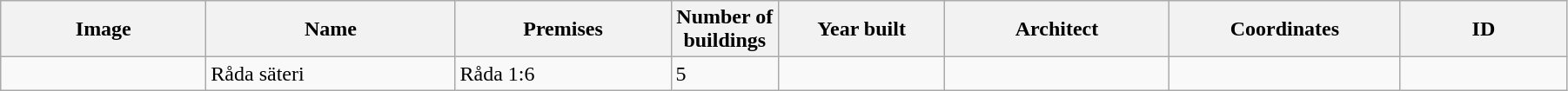<table class="wikitable" width="95%">
<tr>
<th width="150">Image</th>
<th>Name</th>
<th>Premises</th>
<th width="75">Number of<br>buildings</th>
<th width="120">Year built</th>
<th>Architect</th>
<th width="170">Coordinates</th>
<th width="120">ID</th>
</tr>
<tr>
<td></td>
<td>Råda säteri</td>
<td>Råda 1:6</td>
<td>5</td>
<td></td>
<td></td>
<td></td>
<td></td>
</tr>
</table>
